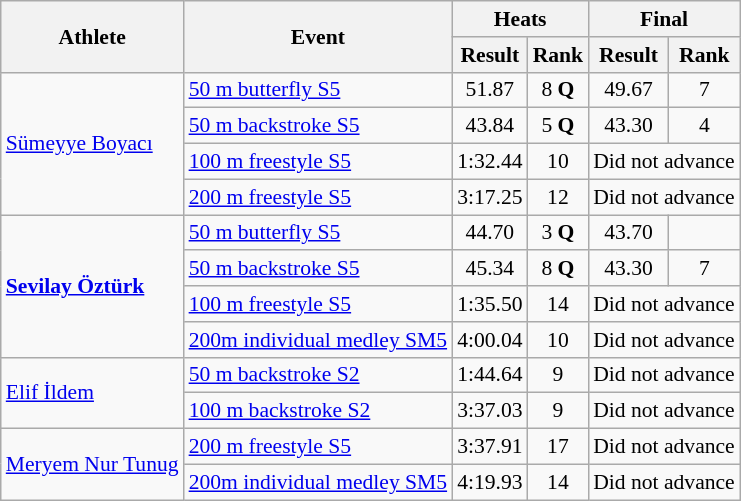<table class=wikitable style="font-size:90%">
<tr>
<th rowspan="2">Athlete</th>
<th rowspan="2">Event</th>
<th colspan="2">Heats</th>
<th colspan="2">Final</th>
</tr>
<tr>
<th>Result</th>
<th>Rank</th>
<th>Result</th>
<th>Rank</th>
</tr>
<tr align=center>
<td align=left rowspan=4><a href='#'>Sümeyye Boyacı</a></td>
<td align=left><a href='#'>50 m butterfly S5</a></td>
<td>51.87</td>
<td>8 <strong>Q</strong></td>
<td>49.67</td>
<td>7</td>
</tr>
<tr align=center>
<td align=left><a href='#'>50 m backstroke S5</a></td>
<td>43.84</td>
<td>5 <strong>Q</strong></td>
<td>43.30</td>
<td>4</td>
</tr>
<tr align=center>
<td align=left><a href='#'>100 m freestyle S5</a></td>
<td>1:32.44</td>
<td>10</td>
<td colspan=2>Did not advance</td>
</tr>
<tr align=center>
<td align=left><a href='#'>200 m freestyle S5</a></td>
<td>3:17.25</td>
<td>12</td>
<td colspan=2>Did not advance</td>
</tr>
<tr align=center>
<td align=left rowspan=4><strong><a href='#'>Sevilay Öztürk</a></strong></td>
<td align=left><a href='#'>50 m butterfly S5</a></td>
<td>44.70</td>
<td>3 <strong>Q</strong></td>
<td>43.70</td>
<td></td>
</tr>
<tr align=center>
<td align=left><a href='#'>50 m backstroke S5</a></td>
<td>45.34</td>
<td>8 <strong>Q</strong></td>
<td>43.30</td>
<td>7</td>
</tr>
<tr align=center>
<td align=left><a href='#'>100 m freestyle S5</a></td>
<td>1:35.50</td>
<td>14</td>
<td colspan=2>Did not advance</td>
</tr>
<tr align=center>
<td align=left><a href='#'>200m individual medley SM5</a></td>
<td>4:00.04</td>
<td>10</td>
<td colspan=2>Did not advance</td>
</tr>
<tr align=center>
<td align=left rowspan=2><a href='#'>Elif İldem</a></td>
<td align=left><a href='#'>50 m backstroke S2</a></td>
<td>1:44.64</td>
<td>9</td>
<td colspan="2">Did not  advance</td>
</tr>
<tr align=center>
<td align=left><a href='#'>100 m backstroke S2</a></td>
<td>3:37.03</td>
<td>9</td>
<td colspan="2">Did not  advance</td>
</tr>
<tr align=center>
<td align=left rowspan=2><a href='#'>Meryem Nur Tunug</a></td>
<td align=left><a href='#'>200 m freestyle S5</a></td>
<td>3:37.91</td>
<td>17</td>
<td colspan="2">Did not  advance</td>
</tr>
<tr align=center>
<td align=left><a href='#'>200m individual medley SM5</a></td>
<td>4:19.93</td>
<td>14</td>
<td colspan=2>Did not advance</td>
</tr>
</table>
